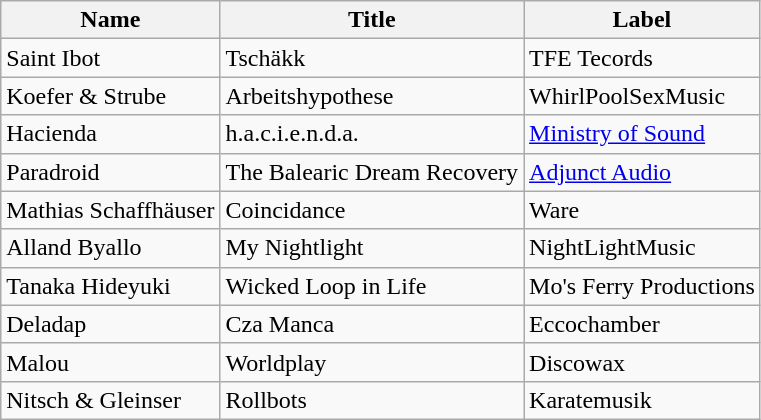<table class="wikitable">
<tr>
<th>Name</th>
<th>Title</th>
<th>Label</th>
</tr>
<tr>
<td>Saint Ibot</td>
<td>Tschäkk</td>
<td>TFE Tecords</td>
</tr>
<tr>
<td>Koefer & Strube</td>
<td>Arbeitshypothese</td>
<td>WhirlPoolSexMusic</td>
</tr>
<tr>
<td>Hacienda</td>
<td>h.a.c.i.e.n.d.a.</td>
<td><a href='#'>Ministry of Sound</a></td>
</tr>
<tr>
<td>Paradroid</td>
<td>The Balearic Dream Recovery</td>
<td><a href='#'>Adjunct Audio</a></td>
</tr>
<tr>
<td>Mathias Schaffhäuser</td>
<td>Coincidance</td>
<td>Ware</td>
</tr>
<tr>
<td>Alland Byallo</td>
<td>My Nightlight</td>
<td>NightLightMusic</td>
</tr>
<tr>
<td>Tanaka Hideyuki</td>
<td>Wicked Loop in Life</td>
<td>Mo's Ferry Productions</td>
</tr>
<tr>
<td>Deladap</td>
<td>Cza Manca</td>
<td>Eccochamber</td>
</tr>
<tr>
<td>Malou</td>
<td>Worldplay</td>
<td>Discowax</td>
</tr>
<tr>
<td>Nitsch & Gleinser</td>
<td>Rollbots</td>
<td>Karatemusik</td>
</tr>
</table>
